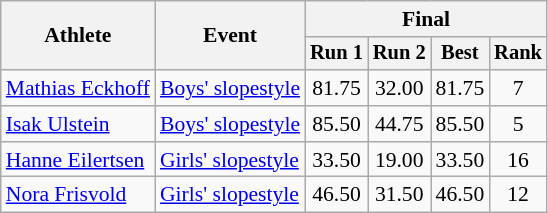<table class="wikitable" style="font-size:90%">
<tr>
<th rowspan=2>Athlete</th>
<th rowspan=2>Event</th>
<th colspan=5>Final</th>
</tr>
<tr style="font-size:95%">
<th>Run 1</th>
<th>Run 2</th>
<th>Best</th>
<th>Rank</th>
</tr>
<tr align=center>
<td align=left><a href='#'>Mathias Eckhoff</a></td>
<td align=left><a href='#'>Boys' slopestyle</a></td>
<td>81.75</td>
<td>32.00</td>
<td>81.75</td>
<td>7</td>
</tr>
<tr align=center>
<td align=left><a href='#'>Isak Ulstein</a></td>
<td align=left><a href='#'>Boys' slopestyle</a></td>
<td>85.50</td>
<td>44.75</td>
<td>85.50</td>
<td>5</td>
</tr>
<tr align=center>
<td align=left><a href='#'>Hanne Eilertsen</a></td>
<td align=left><a href='#'>Girls' slopestyle</a></td>
<td>33.50</td>
<td>19.00</td>
<td>33.50</td>
<td>16</td>
</tr>
<tr align=center>
<td align=left><a href='#'>Nora Frisvold</a></td>
<td align=left><a href='#'>Girls' slopestyle</a></td>
<td>46.50</td>
<td>31.50</td>
<td>46.50</td>
<td>12</td>
</tr>
</table>
